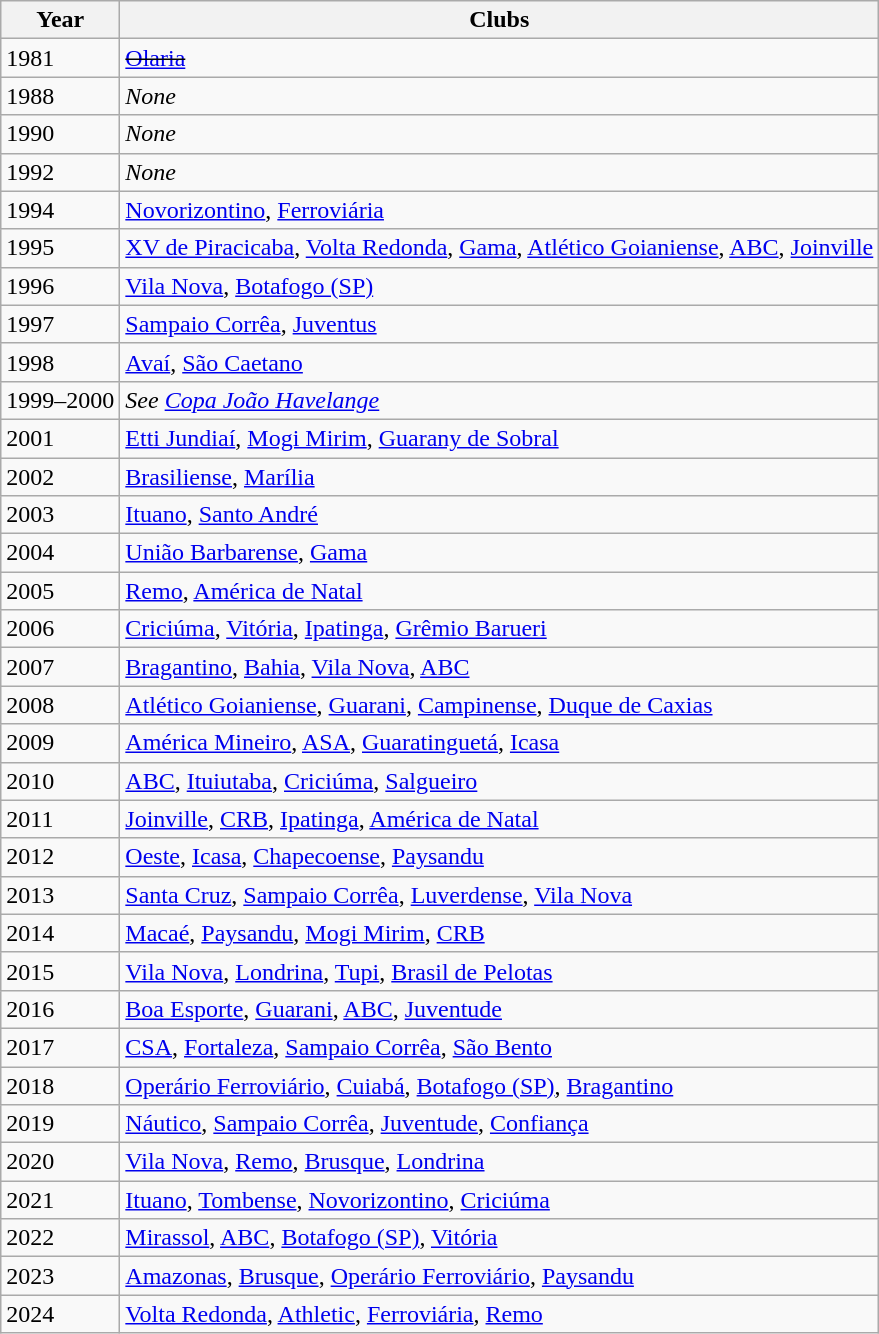<table class="wikitable">
<tr>
<th>Year</th>
<th>Clubs</th>
</tr>
<tr>
<td>1981</td>
<td><s><a href='#'>Olaria</a></s></td>
</tr>
<tr>
<td>1988</td>
<td><em>None</em></td>
</tr>
<tr>
<td>1990</td>
<td><em>None</em></td>
</tr>
<tr>
<td>1992</td>
<td><em>None</em></td>
</tr>
<tr>
<td>1994</td>
<td><a href='#'>Novorizontino</a>, <a href='#'>Ferroviária</a></td>
</tr>
<tr>
<td>1995</td>
<td><a href='#'>XV de Piracicaba</a>, <a href='#'>Volta Redonda</a>, <a href='#'>Gama</a>, <a href='#'>Atlético Goianiense</a>, <a href='#'>ABC</a>, <a href='#'>Joinville</a></td>
</tr>
<tr>
<td>1996</td>
<td><a href='#'>Vila Nova</a>, <a href='#'>Botafogo (SP)</a></td>
</tr>
<tr>
<td>1997</td>
<td><a href='#'>Sampaio Corrêa</a>, <a href='#'>Juventus</a></td>
</tr>
<tr>
<td>1998</td>
<td><a href='#'>Avaí</a>, <a href='#'>São Caetano</a></td>
</tr>
<tr>
<td>1999–2000</td>
<td><em>See <a href='#'>Copa João Havelange</a></em></td>
</tr>
<tr>
<td>2001</td>
<td><a href='#'>Etti Jundiaí</a>, <a href='#'>Mogi Mirim</a>, <a href='#'>Guarany de Sobral</a></td>
</tr>
<tr>
<td>2002</td>
<td><a href='#'>Brasiliense</a>, <a href='#'>Marília</a></td>
</tr>
<tr>
<td>2003</td>
<td><a href='#'>Ituano</a>, <a href='#'>Santo André</a></td>
</tr>
<tr>
<td>2004</td>
<td><a href='#'>União Barbarense</a>, <a href='#'>Gama</a></td>
</tr>
<tr>
<td>2005</td>
<td><a href='#'>Remo</a>, <a href='#'>América de Natal</a></td>
</tr>
<tr>
<td>2006</td>
<td><a href='#'>Criciúma</a>, <a href='#'>Vitória</a>, <a href='#'>Ipatinga</a>, <a href='#'>Grêmio Barueri</a></td>
</tr>
<tr>
<td>2007</td>
<td><a href='#'>Bragantino</a>, <a href='#'>Bahia</a>, <a href='#'>Vila Nova</a>, <a href='#'>ABC</a></td>
</tr>
<tr>
<td>2008</td>
<td><a href='#'>Atlético Goianiense</a>, <a href='#'>Guarani</a>, <a href='#'>Campinense</a>, <a href='#'>Duque de Caxias</a></td>
</tr>
<tr>
<td>2009</td>
<td><a href='#'>América Mineiro</a>, <a href='#'>ASA</a>, <a href='#'>Guaratinguetá</a>, <a href='#'>Icasa</a></td>
</tr>
<tr>
<td>2010</td>
<td><a href='#'>ABC</a>, <a href='#'>Ituiutaba</a>, <a href='#'>Criciúma</a>, <a href='#'>Salgueiro</a></td>
</tr>
<tr>
<td>2011</td>
<td><a href='#'>Joinville</a>, <a href='#'>CRB</a>, <a href='#'>Ipatinga</a>, <a href='#'>América de Natal</a></td>
</tr>
<tr>
<td>2012</td>
<td><a href='#'>Oeste</a>, <a href='#'>Icasa</a>, <a href='#'>Chapecoense</a>, <a href='#'>Paysandu</a></td>
</tr>
<tr>
<td>2013</td>
<td><a href='#'>Santa Cruz</a>, <a href='#'>Sampaio Corrêa</a>, <a href='#'>Luverdense</a>, <a href='#'>Vila Nova</a></td>
</tr>
<tr>
<td>2014</td>
<td><a href='#'>Macaé</a>, <a href='#'>Paysandu</a>, <a href='#'>Mogi Mirim</a>, <a href='#'>CRB</a></td>
</tr>
<tr>
<td>2015</td>
<td><a href='#'>Vila Nova</a>, <a href='#'>Londrina</a>, <a href='#'>Tupi</a>, <a href='#'>Brasil de Pelotas</a></td>
</tr>
<tr>
<td>2016</td>
<td><a href='#'>Boa Esporte</a>, <a href='#'>Guarani</a>, <a href='#'>ABC</a>, <a href='#'>Juventude</a></td>
</tr>
<tr>
<td>2017</td>
<td><a href='#'>CSA</a>, <a href='#'>Fortaleza</a>, <a href='#'>Sampaio Corrêa</a>, <a href='#'>São Bento</a></td>
</tr>
<tr>
<td>2018</td>
<td><a href='#'>Operário Ferroviário</a>, <a href='#'>Cuiabá</a>, <a href='#'>Botafogo (SP)</a>, <a href='#'>Bragantino</a></td>
</tr>
<tr>
<td>2019</td>
<td><a href='#'>Náutico</a>, <a href='#'>Sampaio Corrêa</a>, <a href='#'>Juventude</a>, <a href='#'>Confiança</a></td>
</tr>
<tr>
<td>2020</td>
<td><a href='#'>Vila Nova</a>, <a href='#'>Remo</a>, <a href='#'>Brusque</a>, <a href='#'>Londrina</a></td>
</tr>
<tr>
<td>2021</td>
<td><a href='#'>Ituano</a>, <a href='#'>Tombense</a>, <a href='#'>Novorizontino</a>, <a href='#'>Criciúma</a></td>
</tr>
<tr>
<td>2022</td>
<td><a href='#'>Mirassol</a>, <a href='#'>ABC</a>, <a href='#'>Botafogo (SP)</a>, <a href='#'>Vitória</a></td>
</tr>
<tr>
<td>2023</td>
<td><a href='#'>Amazonas</a>, <a href='#'>Brusque</a>, <a href='#'>Operário Ferroviário</a>, <a href='#'>Paysandu</a></td>
</tr>
<tr>
<td>2024</td>
<td><a href='#'>Volta Redonda</a>, <a href='#'>Athletic</a>, <a href='#'>Ferroviária</a>, <a href='#'>Remo</a></td>
</tr>
</table>
